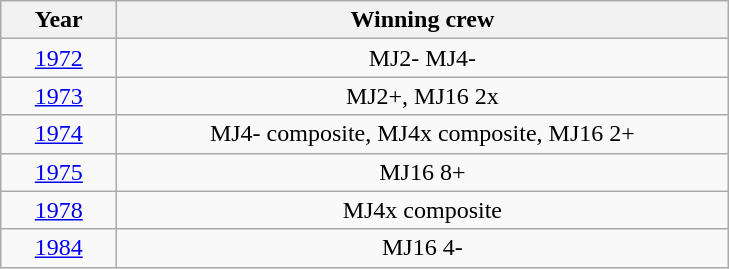<table class="wikitable" style="text-align:center">
<tr>
<th width=70>Year</th>
<th width=400>Winning crew</th>
</tr>
<tr>
<td><a href='#'>1972</a></td>
<td>MJ2- MJ4-</td>
</tr>
<tr>
<td><a href='#'>1973</a></td>
<td>MJ2+, MJ16 2x</td>
</tr>
<tr>
<td><a href='#'>1974</a></td>
<td>MJ4- composite, MJ4x composite, MJ16 2+</td>
</tr>
<tr>
<td><a href='#'>1975</a></td>
<td>MJ16 8+</td>
</tr>
<tr>
<td><a href='#'>1978</a></td>
<td>MJ4x composite</td>
</tr>
<tr>
<td><a href='#'>1984</a></td>
<td>MJ16 4-</td>
</tr>
</table>
